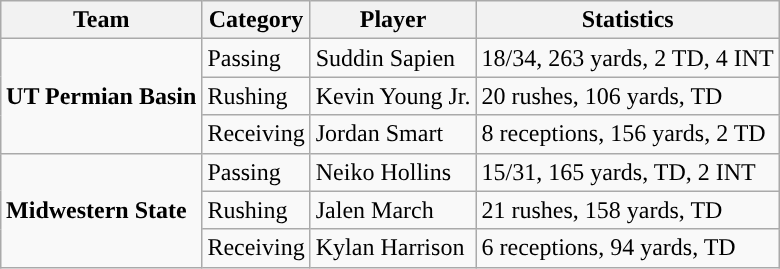<table class="wikitable" style="float: right;">
<tr>
<th>Team</th>
<th>Category</th>
<th>Player</th>
<th>Statistics</th>
</tr>
<tr>
<td rowspan=3><strong>UT Permian Basin</strong></td>
<td>Passing</td>
<td>Suddin Sapien</td>
<td>18/34, 263 yards, 2 TD, 4 INT</td>
</tr>
<tr>
<td>Rushing</td>
<td>Kevin Young Jr.</td>
<td>20 rushes, 106 yards, TD</td>
</tr>
<tr>
<td>Receiving</td>
<td>Jordan Smart</td>
<td>8 receptions, 156 yards, 2 TD</td>
</tr>
<tr>
<td rowspan=3><strong>Midwestern State</strong></td>
<td>Passing</td>
<td>Neiko Hollins</td>
<td>15/31, 165 yards, TD, 2 INT</td>
</tr>
<tr>
<td>Rushing</td>
<td>Jalen March</td>
<td>21 rushes, 158 yards, TD</td>
</tr>
<tr>
<td>Receiving</td>
<td>Kylan Harrison</td>
<td>6 receptions, 94 yards, TD</td>
</tr>
</table>
